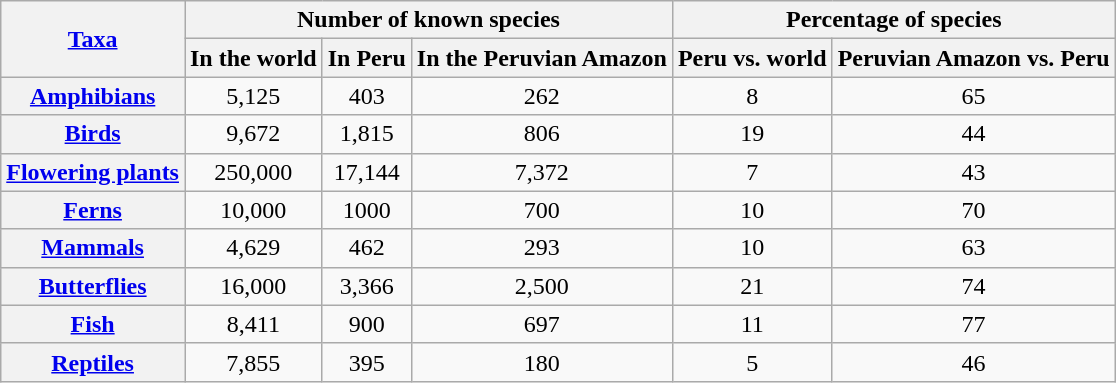<table class="wikitable sortable" style="text-align:center">
<tr>
<th scope="col" rowspan="2"><a href='#'>Taxa</a></th>
<th scope="col" colspan="3">Number of known species</th>
<th scope="col" colspan="2">Percentage of species</th>
</tr>
<tr>
<th scope="col">In the world</th>
<th scope="col">In Peru</th>
<th scope="col">In the Peruvian Amazon</th>
<th scope="col">Peru vs. world</th>
<th scope="col">Peruvian Amazon vs. Peru</th>
</tr>
<tr>
<th><a href='#'>Amphibians</a></th>
<td>5,125</td>
<td>403</td>
<td>262</td>
<td>8</td>
<td>65</td>
</tr>
<tr>
<th><a href='#'>Birds</a></th>
<td>9,672</td>
<td>1,815</td>
<td>806</td>
<td>19</td>
<td>44</td>
</tr>
<tr>
<th><a href='#'>Flowering plants</a></th>
<td>250,000</td>
<td>17,144</td>
<td>7,372</td>
<td>7</td>
<td>43</td>
</tr>
<tr>
<th><a href='#'>Ferns</a> </th>
<td>10,000</td>
<td>1000</td>
<td>700</td>
<td>10</td>
<td>70</td>
</tr>
<tr>
<th><a href='#'>Mammals</a></th>
<td>4,629</td>
<td>462</td>
<td>293</td>
<td>10</td>
<td>63</td>
</tr>
<tr>
<th><a href='#'>Butterflies</a> </th>
<td>16,000</td>
<td>3,366</td>
<td>2,500</td>
<td>21</td>
<td>74</td>
</tr>
<tr>
<th><a href='#'>Fish</a> </th>
<td>8,411</td>
<td>900</td>
<td>697</td>
<td>11</td>
<td>77</td>
</tr>
<tr>
<th><a href='#'>Reptiles</a></th>
<td>7,855</td>
<td>395</td>
<td>180</td>
<td>5</td>
<td>46</td>
</tr>
</table>
